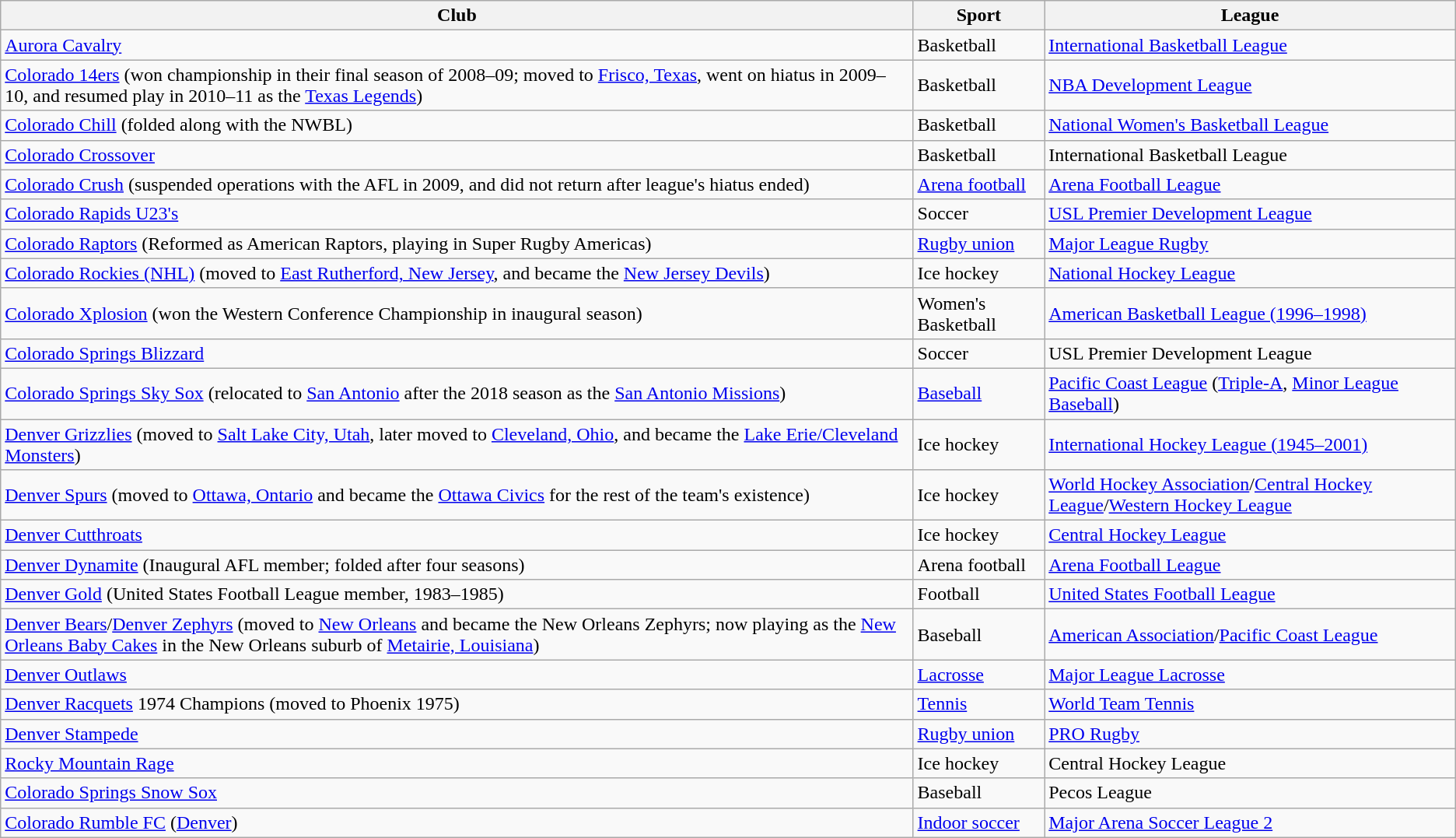<table class="wikitable">
<tr>
<th>Club</th>
<th>Sport</th>
<th>League</th>
</tr>
<tr>
<td><a href='#'>Aurora Cavalry</a></td>
<td>Basketball</td>
<td><a href='#'>International Basketball League</a></td>
</tr>
<tr>
<td><a href='#'>Colorado 14ers</a> (won championship in their final season of 2008–09; moved to <a href='#'>Frisco, Texas</a>, went on hiatus in 2009–10, and resumed play in 2010–11 as the <a href='#'>Texas Legends</a>)</td>
<td>Basketball</td>
<td><a href='#'>NBA Development League</a></td>
</tr>
<tr>
<td><a href='#'>Colorado Chill</a> (folded along with the NWBL)</td>
<td>Basketball</td>
<td><a href='#'>National Women's Basketball League</a></td>
</tr>
<tr>
<td><a href='#'>Colorado Crossover</a></td>
<td>Basketball</td>
<td>International Basketball League</td>
</tr>
<tr>
<td><a href='#'>Colorado Crush</a> (suspended operations with the AFL in 2009, and did not return after league's hiatus ended)</td>
<td><a href='#'>Arena football</a></td>
<td><a href='#'>Arena Football League</a></td>
</tr>
<tr>
<td><a href='#'>Colorado Rapids U23's</a></td>
<td>Soccer</td>
<td><a href='#'>USL Premier Development League</a></td>
</tr>
<tr>
<td><a href='#'>Colorado Raptors</a> (Reformed as American Raptors, playing in Super Rugby Americas)</td>
<td><a href='#'>Rugby union</a></td>
<td><a href='#'>Major League Rugby</a></td>
</tr>
<tr>
<td><a href='#'>Colorado Rockies (NHL)</a> (moved to <a href='#'>East Rutherford, New Jersey</a>, and became the <a href='#'>New Jersey Devils</a>)</td>
<td>Ice hockey</td>
<td><a href='#'>National Hockey League</a></td>
</tr>
<tr>
<td><a href='#'>Colorado Xplosion</a> (won the Western Conference Championship in inaugural season)</td>
<td>Women's Basketball</td>
<td><a href='#'>American Basketball League (1996–1998)</a></td>
</tr>
<tr>
<td><a href='#'>Colorado Springs Blizzard</a></td>
<td>Soccer</td>
<td>USL Premier Development League</td>
</tr>
<tr>
<td><a href='#'>Colorado Springs Sky Sox</a> (relocated to <a href='#'>San Antonio</a> after the 2018 season as the <a href='#'>San Antonio Missions</a>)</td>
<td><a href='#'>Baseball</a></td>
<td><a href='#'>Pacific Coast League</a> (<a href='#'>Triple-A</a>, <a href='#'>Minor League Baseball</a>)</td>
</tr>
<tr>
<td><a href='#'>Denver Grizzlies</a> (moved to <a href='#'>Salt Lake City, Utah</a>, later moved to <a href='#'>Cleveland, Ohio</a>, and became the <a href='#'>Lake Erie/Cleveland Monsters</a>)</td>
<td>Ice hockey</td>
<td><a href='#'>International Hockey League (1945–2001)</a></td>
</tr>
<tr>
<td><a href='#'>Denver Spurs</a> (moved to <a href='#'>Ottawa, Ontario</a> and became the <a href='#'>Ottawa Civics</a> for the rest of the team's existence)</td>
<td>Ice hockey</td>
<td><a href='#'>World Hockey Association</a>/<a href='#'>Central Hockey League</a>/<a href='#'>Western Hockey League</a></td>
</tr>
<tr>
<td><a href='#'>Denver Cutthroats</a></td>
<td>Ice hockey</td>
<td><a href='#'>Central Hockey League</a></td>
</tr>
<tr>
<td><a href='#'>Denver Dynamite</a> (Inaugural AFL member; folded after four seasons)</td>
<td>Arena football</td>
<td><a href='#'>Arena Football League</a></td>
</tr>
<tr>
<td><a href='#'>Denver Gold</a> (United States Football League member, 1983–1985)</td>
<td>Football</td>
<td><a href='#'>United States Football League</a></td>
</tr>
<tr>
<td><a href='#'>Denver Bears</a>/<a href='#'>Denver Zephyrs</a> (moved to <a href='#'>New Orleans</a> and became the New Orleans Zephyrs; now playing as the <a href='#'>New Orleans Baby Cakes</a> in the New Orleans suburb of <a href='#'>Metairie, Louisiana</a>)</td>
<td>Baseball</td>
<td><a href='#'>American Association</a>/<a href='#'>Pacific Coast League</a></td>
</tr>
<tr>
<td><a href='#'>Denver Outlaws</a></td>
<td><a href='#'>Lacrosse</a></td>
<td><a href='#'>Major League Lacrosse</a></td>
</tr>
<tr>
<td><a href='#'>Denver Racquets</a> 1974 Champions (moved to Phoenix 1975)</td>
<td><a href='#'>Tennis</a></td>
<td><a href='#'>World Team Tennis</a></td>
</tr>
<tr>
<td><a href='#'>Denver Stampede</a></td>
<td><a href='#'>Rugby union</a></td>
<td><a href='#'>PRO Rugby</a></td>
</tr>
<tr>
<td><a href='#'>Rocky Mountain Rage</a></td>
<td>Ice hockey</td>
<td>Central Hockey League</td>
</tr>
<tr>
<td><a href='#'>Colorado Springs Snow Sox</a></td>
<td>Baseball</td>
<td>Pecos League</td>
</tr>
<tr>
<td><a href='#'>Colorado Rumble FC</a> (<a href='#'>Denver</a>)</td>
<td><a href='#'>Indoor soccer</a></td>
<td><a href='#'>Major Arena Soccer League 2</a></td>
</tr>
</table>
